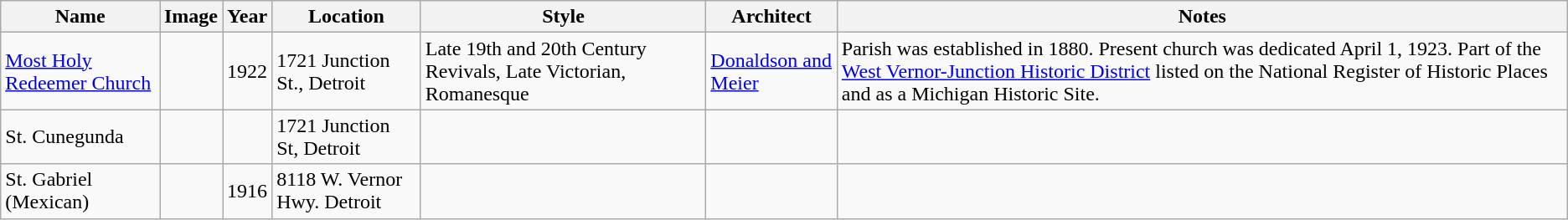<table class="wikitable sortable">
<tr>
<th>Name</th>
<th class="unsortable">Image</th>
<th>Year</th>
<th class="unsortable">Location</th>
<th class="unsortable">Style</th>
<th class="unsortable">Architect</th>
<th class="unsortable">Notes</th>
</tr>
<tr>
<td><a href='#'>Most Holy Redeemer Church</a></td>
<td></td>
<td>1922</td>
<td>1721 Junction St., Detroit<br><small></small></td>
<td>Late 19th and 20th Century Revivals, Late Victorian, Romanesque</td>
<td><a href='#'>Donaldson and Meier</a></td>
<td>Parish was established in 1880.  Present church was dedicated April 1, 1923.  Part of the <a href='#'>West Vernor-Junction Historic District</a> listed on the National Register of Historic Places and as a Michigan Historic Site.</td>
</tr>
<tr>
<td>St. Cunegunda</td>
<td></td>
<td></td>
<td>1721 Junction St, Detroit</td>
<td></td>
<td></td>
<td></td>
</tr>
<tr>
<td>St. Gabriel (Mexican)</td>
<td></td>
<td>1916</td>
<td>8118 W. Vernor Hwy. Detroit</td>
<td></td>
<td></td>
<td></td>
</tr>
</table>
